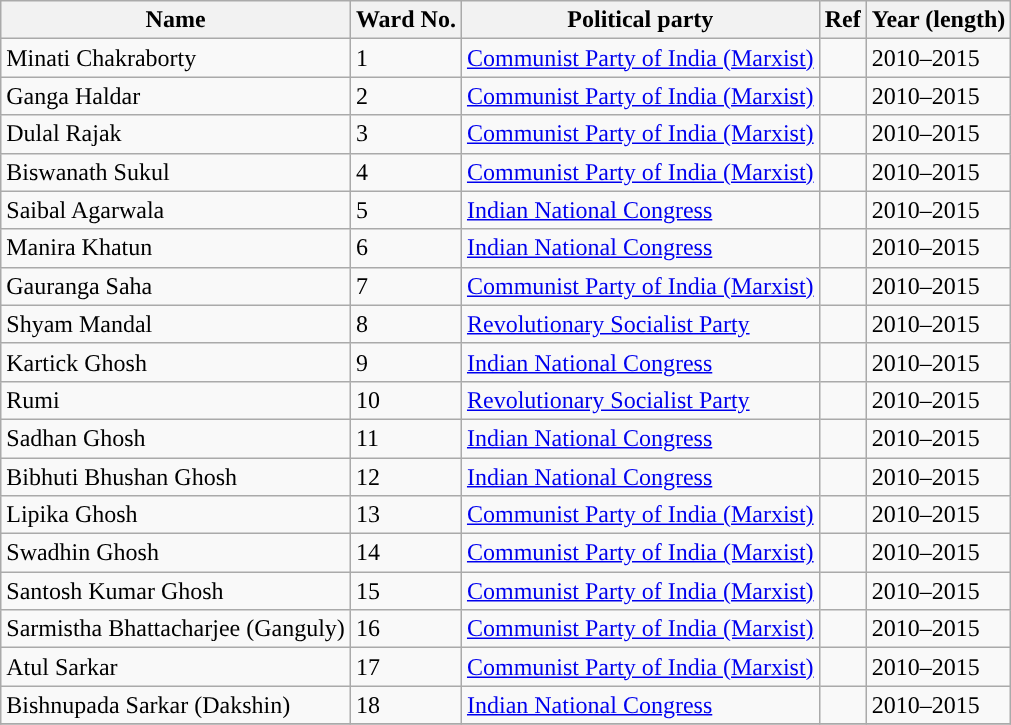<table class="wikitable">
<tr>
<th>Name</th>
<th>Ward No.</th>
<th>Political party</th>
<th scope=col class=unsortable>Ref</th>
<th>Year (length)</th>
</tr>
<tr>
<td>Minati Chakraborty</td>
<td>1</td>
<td><a href='#'>Communist Party of India (Marxist)</a></td>
<td width="4px"></td>
<td>2010–2015</td>
</tr>
<tr>
<td>Ganga Haldar</td>
<td>2</td>
<td><a href='#'>Communist Party of India (Marxist)</a></td>
<td width="4px"></td>
<td>2010–2015</td>
</tr>
<tr>
<td>Dulal Rajak</td>
<td>3</td>
<td><a href='#'>Communist Party of India (Marxist)</a></td>
<td width="4px"></td>
<td>2010–2015</td>
</tr>
<tr>
<td>Biswanath Sukul</td>
<td>4</td>
<td><a href='#'>Communist Party of India (Marxist)</a></td>
<td width="4px"></td>
<td>2010–2015</td>
</tr>
<tr>
<td>Saibal Agarwala</td>
<td>5</td>
<td><a href='#'>Indian National Congress</a></td>
<td width="4px"></td>
<td>2010–2015</td>
</tr>
<tr>
<td>Manira Khatun</td>
<td>6</td>
<td><a href='#'>Indian National Congress</a></td>
<td width="4px"></td>
<td>2010–2015</td>
</tr>
<tr>
<td>Gauranga Saha</td>
<td>7</td>
<td><a href='#'>Communist Party of India (Marxist)</a></td>
<td width="4px"></td>
<td>2010–2015</td>
</tr>
<tr>
<td>Shyam Mandal</td>
<td>8</td>
<td><a href='#'>Revolutionary Socialist Party</a></td>
<td width="4px"></td>
<td>2010–2015</td>
</tr>
<tr>
<td>Kartick Ghosh</td>
<td>9</td>
<td><a href='#'>Indian National Congress</a></td>
<td width="4px"></td>
<td>2010–2015</td>
</tr>
<tr>
<td>Rumi</td>
<td>10</td>
<td><a href='#'>Revolutionary Socialist Party</a></td>
<td width="4px"></td>
<td>2010–2015</td>
</tr>
<tr>
<td>Sadhan Ghosh</td>
<td>11</td>
<td><a href='#'>Indian National Congress</a></td>
<td width="4px"></td>
<td>2010–2015</td>
</tr>
<tr>
<td>Bibhuti Bhushan Ghosh</td>
<td>12</td>
<td><a href='#'>Indian National Congress</a></td>
<td width="4px"></td>
<td>2010–2015</td>
</tr>
<tr>
<td>Lipika Ghosh</td>
<td>13</td>
<td><a href='#'>Communist Party of India (Marxist)</a></td>
<td width="4px"></td>
<td>2010–2015</td>
</tr>
<tr>
<td>Swadhin Ghosh</td>
<td>14</td>
<td><a href='#'>Communist Party of India (Marxist)</a></td>
<td width="4px"></td>
<td>2010–2015</td>
</tr>
<tr>
<td>Santosh Kumar Ghosh</td>
<td>15</td>
<td><a href='#'>Communist Party of India (Marxist)</a></td>
<td width="4px"></td>
<td>2010–2015</td>
</tr>
<tr>
<td>Sarmistha Bhattacharjee (Ganguly)</td>
<td>16</td>
<td><a href='#'>Communist Party of India (Marxist)</a></td>
<td width="4px"></td>
<td>2010–2015</td>
</tr>
<tr>
<td>Atul Sarkar</td>
<td>17</td>
<td><a href='#'>Communist Party of India (Marxist)</a></td>
<td width="4px"></td>
<td>2010–2015</td>
</tr>
<tr>
<td>Bishnupada Sarkar (Dakshin)</td>
<td>18</td>
<td><a href='#'>Indian National Congress</a></td>
<td width="4px"></td>
<td>2010–2015</td>
</tr>
<tr>
</tr>
</table>
